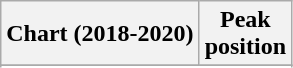<table class="wikitable sortable plainrowheaders">
<tr>
<th>Chart (2018-2020)</th>
<th>Peak<br>position</th>
</tr>
<tr>
</tr>
<tr>
</tr>
</table>
